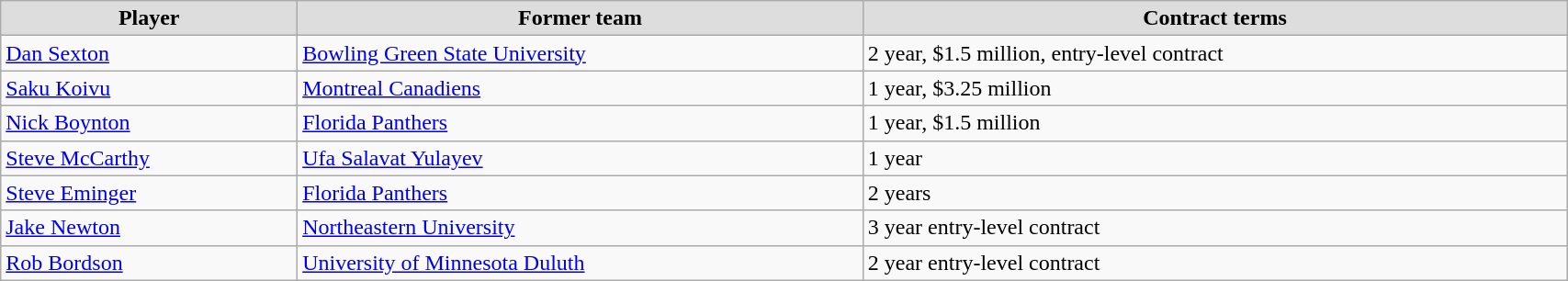<table class="wikitable" width=90%>
<tr align="center" bgcolor="#dddddd">
<td><strong>Player</strong></td>
<td><strong>Former team</strong></td>
<td><strong>Contract terms</strong></td>
</tr>
<tr>
<td><a href='#'>Dan Sexton</a></td>
<td><a href='#'>Bowling Green State University</a></td>
<td>2 year, $1.5 million, entry-level contract</td>
</tr>
<tr>
<td><a href='#'>Saku Koivu</a></td>
<td><a href='#'>Montreal Canadiens</a></td>
<td>1 year, $3.25 million</td>
</tr>
<tr>
<td><a href='#'>Nick Boynton</a></td>
<td><a href='#'>Florida Panthers</a></td>
<td>1 year, $1.5 million</td>
</tr>
<tr>
<td><a href='#'>Steve McCarthy</a></td>
<td><a href='#'>Ufa Salavat Yulayev</a></td>
<td>1 year</td>
</tr>
<tr>
<td><a href='#'>Steve Eminger</a></td>
<td><a href='#'>Florida Panthers</a></td>
<td>2 years</td>
</tr>
<tr>
<td><a href='#'>Jake Newton</a></td>
<td><a href='#'>Northeastern University</a></td>
<td>3 year entry-level contract</td>
</tr>
<tr>
<td><a href='#'>Rob Bordson</a></td>
<td><a href='#'>University of Minnesota Duluth</a></td>
<td>2 year entry-level contract</td>
</tr>
</table>
